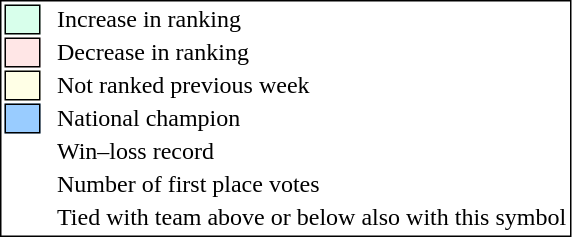<table style="border:1px solid black;">
<tr>
<td style="background:#D8FFEB; width:20px; border:1px solid black;"></td>
<td> </td>
<td>Increase in ranking</td>
</tr>
<tr>
<td style="background:#FFE6E6; width:20px; border:1px solid black;"></td>
<td> </td>
<td>Decrease in ranking</td>
</tr>
<tr>
<td style="background:#FFFFE6; width:20px; border:1px solid black;"></td>
<td> </td>
<td>Not ranked previous week</td>
</tr>
<tr>
<td style="background:#9cf; width:20px; border:1px solid black;"></td>
<td> </td>
<td>National champion</td>
</tr>
<tr>
<td></td>
<td> </td>
<td>Win–loss record</td>
</tr>
<tr>
<td></td>
<td> </td>
<td>Number of first place votes</td>
</tr>
<tr>
<td></td>
<td></td>
<td>Tied with team above or below also with this symbol</td>
</tr>
</table>
